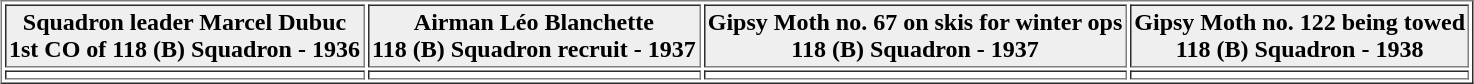<table align="center" border="1" cellpadding="2">
<tr>
<th style="background:#efefef;"><strong>Squadron leader Marcel Dubuc<br>1st CO of 118 (B) Squadron - 1936</strong></th>
<th style="background:#efefef;"><strong>Airman Léo Blanchette<br>118 (B) Squadron recruit - 1937</strong></th>
<th style="background:#efefef;"><strong>Gipsy Moth no. 67 on skis for winter ops<br>118 (B) Squadron - 1937</strong></th>
<th style="background:#efefef;"><strong>Gipsy Moth no. 122 being towed<br>118 (B) Squadron - 1938</strong></th>
</tr>
<tr>
<td align="center"></td>
<td align="center"></td>
<td align="center"></td>
<td align="center"></td>
</tr>
</table>
